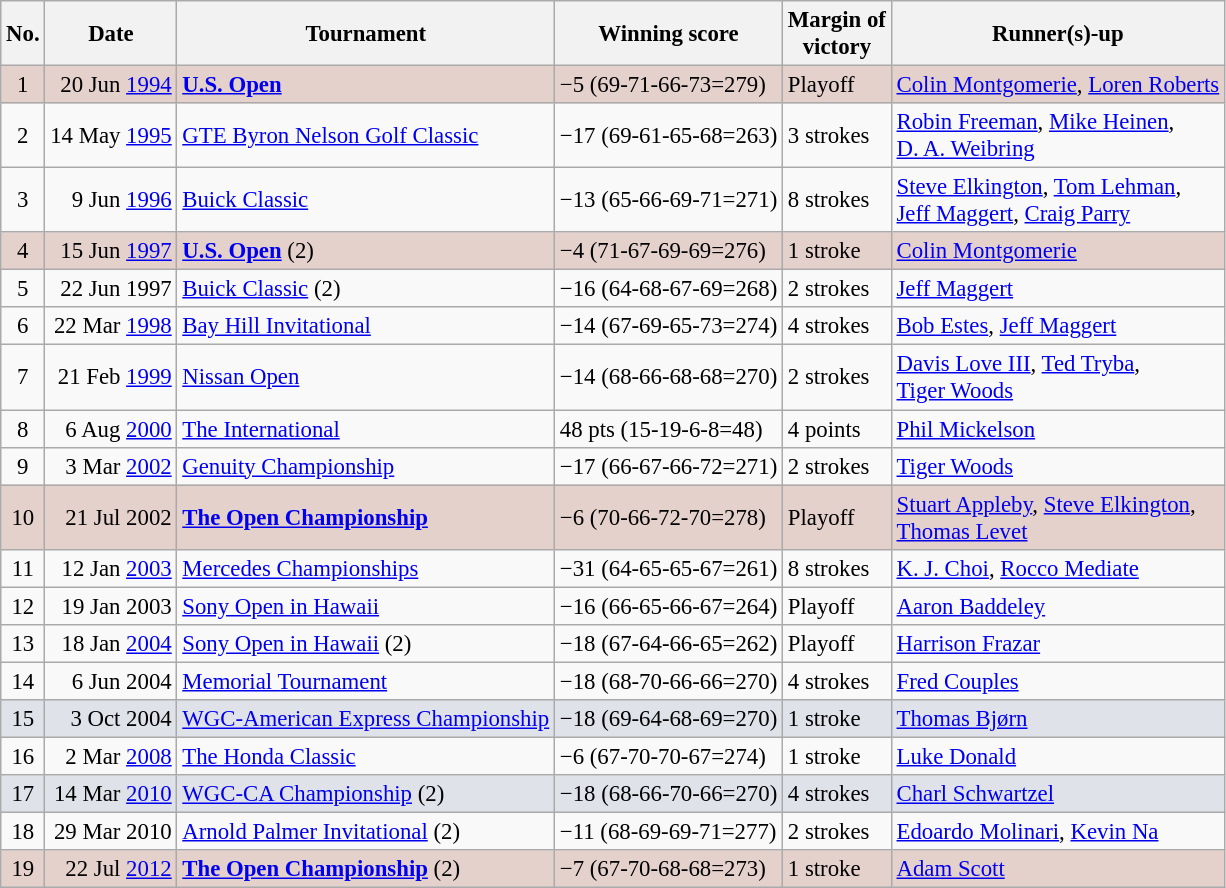<table class="wikitable" style="font-size:95%;">
<tr>
<th>No.</th>
<th>Date</th>
<th>Tournament</th>
<th>Winning score</th>
<th>Margin of<br>victory</th>
<th>Runner(s)-up</th>
</tr>
<tr style="background:#e5d1cb;">
<td align=center>1</td>
<td align=right>20 Jun <a href='#'>1994</a></td>
<td><strong><a href='#'>U.S. Open</a></strong></td>
<td>−5 (69-71-66-73=279)</td>
<td>Playoff</td>
<td> <a href='#'>Colin Montgomerie</a>,  <a href='#'>Loren Roberts</a></td>
</tr>
<tr>
<td align=center>2</td>
<td align=right>14 May <a href='#'>1995</a></td>
<td><a href='#'>GTE Byron Nelson Golf Classic</a></td>
<td>−17 (69-61-65-68=263)</td>
<td>3 strokes</td>
<td> <a href='#'>Robin Freeman</a>,  <a href='#'>Mike Heinen</a>,<br> <a href='#'>D. A. Weibring</a></td>
</tr>
<tr>
<td align=center>3</td>
<td align=right>9 Jun <a href='#'>1996</a></td>
<td><a href='#'>Buick Classic</a></td>
<td>−13 (65-66-69-71=271)</td>
<td>8 strokes</td>
<td> <a href='#'>Steve Elkington</a>,  <a href='#'>Tom Lehman</a>,<br> <a href='#'>Jeff Maggert</a>,  <a href='#'>Craig Parry</a></td>
</tr>
<tr style="background:#e5d1cb;">
<td align=center>4</td>
<td align=right>15 Jun <a href='#'>1997</a></td>
<td><strong><a href='#'>U.S. Open</a></strong> (2)</td>
<td>−4 (71-67-69-69=276)</td>
<td>1 stroke</td>
<td> <a href='#'>Colin Montgomerie</a></td>
</tr>
<tr>
<td align=center>5</td>
<td align=right>22 Jun 1997</td>
<td><a href='#'>Buick Classic</a> (2)</td>
<td>−16 (64-68-67-69=268)</td>
<td>2 strokes</td>
<td> <a href='#'>Jeff Maggert</a></td>
</tr>
<tr>
<td align=center>6</td>
<td align=right>22 Mar <a href='#'>1998</a></td>
<td><a href='#'>Bay Hill Invitational</a></td>
<td>−14 (67-69-65-73=274)</td>
<td>4 strokes</td>
<td> <a href='#'>Bob Estes</a>,  <a href='#'>Jeff Maggert</a></td>
</tr>
<tr>
<td align=center>7</td>
<td align=right>21 Feb <a href='#'>1999</a></td>
<td><a href='#'>Nissan Open</a></td>
<td>−14 (68-66-68-68=270)</td>
<td>2 strokes</td>
<td> <a href='#'>Davis Love III</a>,  <a href='#'>Ted Tryba</a>,<br> <a href='#'>Tiger Woods</a></td>
</tr>
<tr>
<td align=center>8</td>
<td align=right>6 Aug <a href='#'>2000</a></td>
<td><a href='#'>The International</a></td>
<td>48 pts (15-19-6-8=48)</td>
<td>4 points</td>
<td> <a href='#'>Phil Mickelson</a></td>
</tr>
<tr>
<td align=center>9</td>
<td align=right>3 Mar <a href='#'>2002</a></td>
<td><a href='#'>Genuity Championship</a></td>
<td>−17 (66-67-66-72=271)</td>
<td>2 strokes</td>
<td> <a href='#'>Tiger Woods</a></td>
</tr>
<tr style="background:#e5d1cb;">
<td align=center>10</td>
<td align=right>21 Jul 2002</td>
<td><strong><a href='#'>The Open Championship</a></strong></td>
<td>−6 (70-66-72-70=278)</td>
<td>Playoff</td>
<td> <a href='#'>Stuart Appleby</a>,  <a href='#'>Steve Elkington</a>,<br> <a href='#'>Thomas Levet</a></td>
</tr>
<tr>
<td align=center>11</td>
<td align=right>12 Jan <a href='#'>2003</a></td>
<td><a href='#'>Mercedes Championships</a></td>
<td>−31 (64-65-65-67=261)</td>
<td>8 strokes</td>
<td> <a href='#'>K. J. Choi</a>,  <a href='#'>Rocco Mediate</a></td>
</tr>
<tr>
<td align=center>12</td>
<td align=right>19 Jan 2003</td>
<td><a href='#'>Sony Open in Hawaii</a></td>
<td>−16 (66-65-66-67=264)</td>
<td>Playoff</td>
<td> <a href='#'>Aaron Baddeley</a></td>
</tr>
<tr>
<td align=center>13</td>
<td align=right>18 Jan <a href='#'>2004</a></td>
<td><a href='#'>Sony Open in Hawaii</a> (2)</td>
<td>−18 (67-64-66-65=262)</td>
<td>Playoff</td>
<td> <a href='#'>Harrison Frazar</a></td>
</tr>
<tr>
<td align=center>14</td>
<td align=right>6 Jun 2004</td>
<td><a href='#'>Memorial Tournament</a></td>
<td>−18 (68-70-66-66=270)</td>
<td>4 strokes</td>
<td> <a href='#'>Fred Couples</a></td>
</tr>
<tr style="background:#dfe2e9;">
<td align=center>15</td>
<td align=right>3 Oct 2004</td>
<td><a href='#'>WGC-American Express Championship</a></td>
<td>−18 (69-64-68-69=270)</td>
<td>1 stroke</td>
<td> <a href='#'>Thomas Bjørn</a></td>
</tr>
<tr>
<td align=center>16</td>
<td align=right>2 Mar <a href='#'>2008</a></td>
<td><a href='#'>The Honda Classic</a></td>
<td>−6 (67-70-70-67=274)</td>
<td>1 stroke</td>
<td> <a href='#'>Luke Donald</a></td>
</tr>
<tr style="background:#dfe2e9;">
<td align=center>17</td>
<td align=right>14 Mar <a href='#'>2010</a></td>
<td><a href='#'>WGC-CA Championship</a> (2)</td>
<td>−18 (68-66-70-66=270)</td>
<td>4 strokes</td>
<td> <a href='#'>Charl Schwartzel</a></td>
</tr>
<tr>
<td align=center>18</td>
<td align=right>29 Mar 2010</td>
<td><a href='#'>Arnold Palmer Invitational</a> (2)</td>
<td>−11 (68-69-69-71=277)</td>
<td>2 strokes</td>
<td> <a href='#'>Edoardo Molinari</a>,  <a href='#'>Kevin Na</a></td>
</tr>
<tr style="background:#e5d1cb;">
<td align=center>19</td>
<td align=right>22 Jul <a href='#'>2012</a></td>
<td><strong><a href='#'>The Open Championship</a></strong> (2)</td>
<td>−7 (67-70-68-68=273)</td>
<td>1 stroke</td>
<td> <a href='#'>Adam Scott</a></td>
</tr>
</table>
